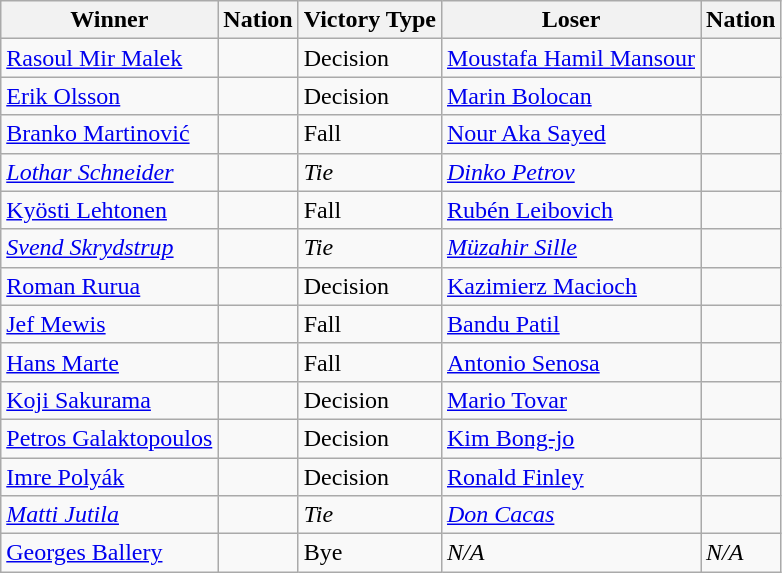<table class="wikitable sortable" style="text-align:left;">
<tr>
<th>Winner</th>
<th>Nation</th>
<th>Victory Type</th>
<th>Loser</th>
<th>Nation</th>
</tr>
<tr>
<td><a href='#'>Rasoul Mir Malek</a></td>
<td></td>
<td>Decision</td>
<td><a href='#'>Moustafa Hamil Mansour</a></td>
<td></td>
</tr>
<tr>
<td><a href='#'>Erik Olsson</a></td>
<td></td>
<td>Decision</td>
<td><a href='#'>Marin Bolocan</a></td>
<td></td>
</tr>
<tr>
<td><a href='#'>Branko Martinović</a></td>
<td></td>
<td>Fall</td>
<td><a href='#'>Nour Aka Sayed</a></td>
<td></td>
</tr>
<tr style="font-style: italic">
<td><a href='#'>Lothar Schneider</a></td>
<td></td>
<td>Tie</td>
<td><a href='#'>Dinko Petrov</a></td>
<td></td>
</tr>
<tr>
<td><a href='#'>Kyösti Lehtonen</a></td>
<td></td>
<td>Fall</td>
<td><a href='#'>Rubén Leibovich</a></td>
<td></td>
</tr>
<tr style="font-style: italic">
<td><a href='#'>Svend Skrydstrup</a></td>
<td></td>
<td>Tie</td>
<td><a href='#'>Müzahir Sille</a></td>
<td></td>
</tr>
<tr>
<td><a href='#'>Roman Rurua</a></td>
<td></td>
<td>Decision</td>
<td><a href='#'>Kazimierz Macioch</a></td>
<td></td>
</tr>
<tr>
<td><a href='#'>Jef Mewis</a></td>
<td></td>
<td>Fall</td>
<td><a href='#'>Bandu Patil</a></td>
<td></td>
</tr>
<tr>
<td><a href='#'>Hans Marte</a></td>
<td></td>
<td>Fall</td>
<td><a href='#'>Antonio Senosa</a></td>
<td></td>
</tr>
<tr>
<td><a href='#'>Koji Sakurama</a></td>
<td></td>
<td>Decision</td>
<td><a href='#'>Mario Tovar</a></td>
<td></td>
</tr>
<tr>
<td><a href='#'>Petros Galaktopoulos</a></td>
<td></td>
<td>Decision</td>
<td><a href='#'>Kim Bong-jo</a></td>
<td></td>
</tr>
<tr>
<td><a href='#'>Imre Polyák</a></td>
<td></td>
<td>Decision</td>
<td><a href='#'>Ronald Finley</a></td>
<td></td>
</tr>
<tr style="font-style: italic">
<td><a href='#'>Matti Jutila</a></td>
<td></td>
<td>Tie</td>
<td><a href='#'>Don Cacas</a></td>
<td></td>
</tr>
<tr>
<td><a href='#'>Georges Ballery</a></td>
<td></td>
<td>Bye</td>
<td><em>N/A</em></td>
<td><em>N/A</em></td>
</tr>
</table>
